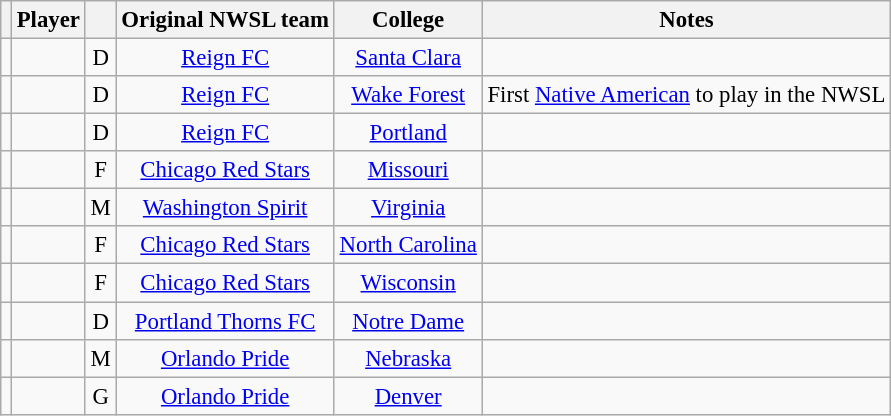<table class="wikitable sortable" style="font-size: 95%;text-align: center;">
<tr>
<th></th>
<th>Player</th>
<th></th>
<th>Original NWSL team</th>
<th>College</th>
<th class=unsortable>Notes</th>
</tr>
<tr>
<td></td>
<td></td>
<td>D</td>
<td><a href='#'>Reign FC</a></td>
<td><a href='#'>Santa Clara</a></td>
<td></td>
</tr>
<tr>
<td></td>
<td></td>
<td>D</td>
<td><a href='#'>Reign FC</a></td>
<td><a href='#'>Wake Forest</a></td>
<td>First <a href='#'>Native American</a> to play in the NWSL</td>
</tr>
<tr>
<td></td>
<td></td>
<td>D</td>
<td><a href='#'>Reign FC</a></td>
<td><a href='#'>Portland</a></td>
<td></td>
</tr>
<tr>
<td></td>
<td></td>
<td>F</td>
<td><a href='#'>Chicago Red Stars</a></td>
<td><a href='#'>Missouri</a></td>
<td></td>
</tr>
<tr>
<td></td>
<td></td>
<td>M</td>
<td><a href='#'>Washington Spirit</a></td>
<td><a href='#'>Virginia</a></td>
<td></td>
</tr>
<tr>
<td></td>
<td></td>
<td>F</td>
<td><a href='#'>Chicago Red Stars</a></td>
<td><a href='#'>North Carolina</a></td>
<td></td>
</tr>
<tr>
<td></td>
<td></td>
<td>F</td>
<td><a href='#'>Chicago Red Stars</a></td>
<td><a href='#'>Wisconsin</a></td>
<td></td>
</tr>
<tr>
<td></td>
<td></td>
<td>D</td>
<td><a href='#'>Portland Thorns FC</a></td>
<td><a href='#'>Notre Dame</a></td>
<td></td>
</tr>
<tr>
<td></td>
<td></td>
<td>M</td>
<td><a href='#'>Orlando Pride</a></td>
<td><a href='#'>Nebraska</a></td>
<td></td>
</tr>
<tr>
<td></td>
<td></td>
<td>G</td>
<td><a href='#'>Orlando Pride</a></td>
<td><a href='#'>Denver</a></td>
<td></td>
</tr>
</table>
